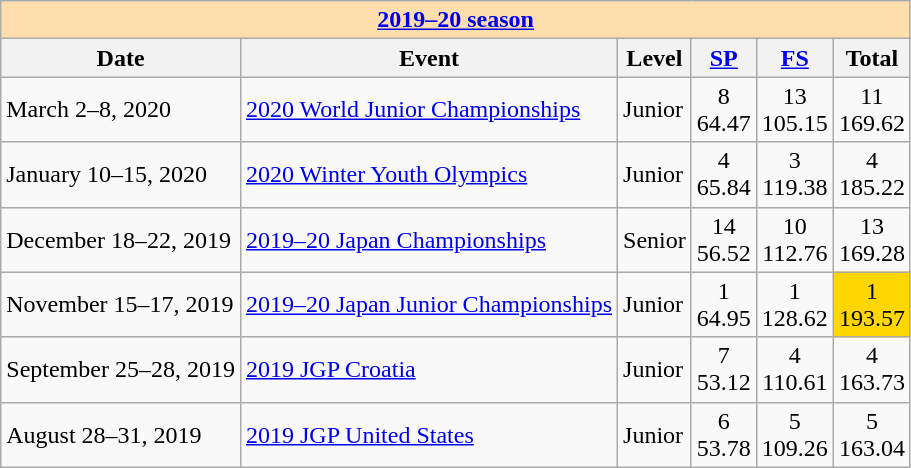<table class="wikitable">
<tr>
<th style="background-color: #ffdead;" colspan=6 align=center><a href='#'>2019–20 season</a></th>
</tr>
<tr>
<th>Date</th>
<th>Event</th>
<th>Level</th>
<th><a href='#'>SP</a></th>
<th><a href='#'>FS</a></th>
<th>Total</th>
</tr>
<tr>
<td>March 2–8, 2020</td>
<td><a href='#'>2020 World Junior Championships</a></td>
<td>Junior</td>
<td align=center>8 <br> 64.47</td>
<td align=center>13 <br> 105.15</td>
<td align=center>11 <br> 169.62</td>
</tr>
<tr>
<td>January 10–15, 2020</td>
<td><a href='#'>2020 Winter Youth Olympics</a></td>
<td>Junior</td>
<td align=center>4 <br> 65.84</td>
<td align=center>3 <br> 119.38</td>
<td align=center>4 <br> 185.22</td>
</tr>
<tr>
<td>December 18–22, 2019</td>
<td><a href='#'>2019–20 Japan Championships</a></td>
<td>Senior</td>
<td align=center>14 <br> 56.52</td>
<td align=center>10 <br> 112.76</td>
<td align=center>13 <br> 169.28</td>
</tr>
<tr>
<td>November 15–17, 2019</td>
<td><a href='#'>2019–20 Japan Junior Championships</a></td>
<td>Junior</td>
<td align=center>1 <br> 64.95</td>
<td align=center>1 <br> 128.62</td>
<td align=center bgcolor=gold>1 <br> 193.57</td>
</tr>
<tr>
<td>September 25–28, 2019</td>
<td><a href='#'>2019 JGP Croatia</a></td>
<td>Junior</td>
<td align=center>7 <br> 53.12</td>
<td align=center>4 <br> 110.61</td>
<td align=center>4 <br> 163.73</td>
</tr>
<tr>
<td>August 28–31, 2019</td>
<td><a href='#'>2019 JGP United States</a></td>
<td>Junior</td>
<td align=center>6 <br> 53.78</td>
<td align=center>5 <br> 109.26</td>
<td align=center>5 <br> 163.04</td>
</tr>
</table>
